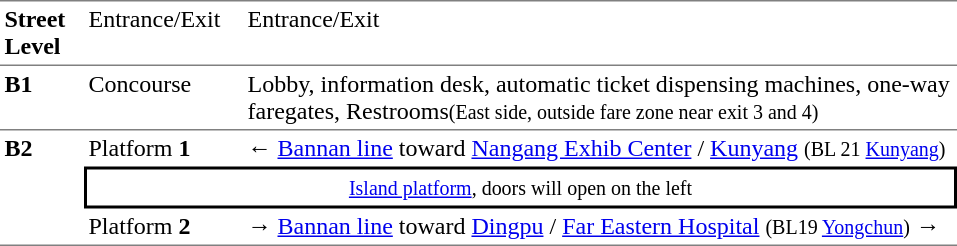<table table border=0 cellspacing=0 cellpadding=3>
<tr>
<td style="border-top:solid 1px gray;border-bottom:solid 1px gray;" width=50 valign=top><strong>Street Level</strong></td>
<td style="border-top:solid 1px gray;border-bottom:solid 1px gray;" width=100 valign=top>Entrance/Exit</td>
<td style="border-top:solid 1px gray;border-bottom:solid 1px gray;" width=470 valign=top>Entrance/Exit</td>
</tr>
<tr>
<td style="border-bottom:solid 1px gray;" width=50 valign=top><strong>B1</strong></td>
<td style="border-bottom:solid 1px gray;" width=100 valign=top>Concourse</td>
<td style="border-bottom:solid 1px gray;" width=460 valign=top>Lobby, information desk, automatic ticket dispensing machines, one-way faregates, Restrooms<small>(East side, outside fare zone near exit 3 and 4)</small></td>
</tr>
<tr>
<td style="border-bottom:solid 1px gray;" rowspan=3 valign=top><strong>B2</strong></td>
<td>Platform <span><strong>1</strong></span></td>
<td>←  <a href='#'>Bannan line</a> toward <a href='#'>Nangang Exhib Center</a> / <a href='#'>Kunyang</a> <small>(BL 21 <a href='#'>Kunyang</a>)</small></td>
</tr>
<tr>
<td style="border-top:solid 2px black;border-right:solid 2px black;border-left:solid 2px black;border-bottom:solid 2px black;text-align:center;" colspan=2><small><a href='#'>Island platform</a>, doors will open on the left</small></td>
</tr>
<tr>
<td style="border-bottom:solid 1px gray;">Platform <span><strong>2</strong></span></td>
<td style="border-bottom:solid 1px gray;"><span>→</span>  <a href='#'>Bannan line</a> toward <a href='#'>Dingpu</a> / <a href='#'>Far Eastern Hospital</a>  <small>(BL19 <a href='#'>Yongchun</a>)</small> →</td>
</tr>
</table>
